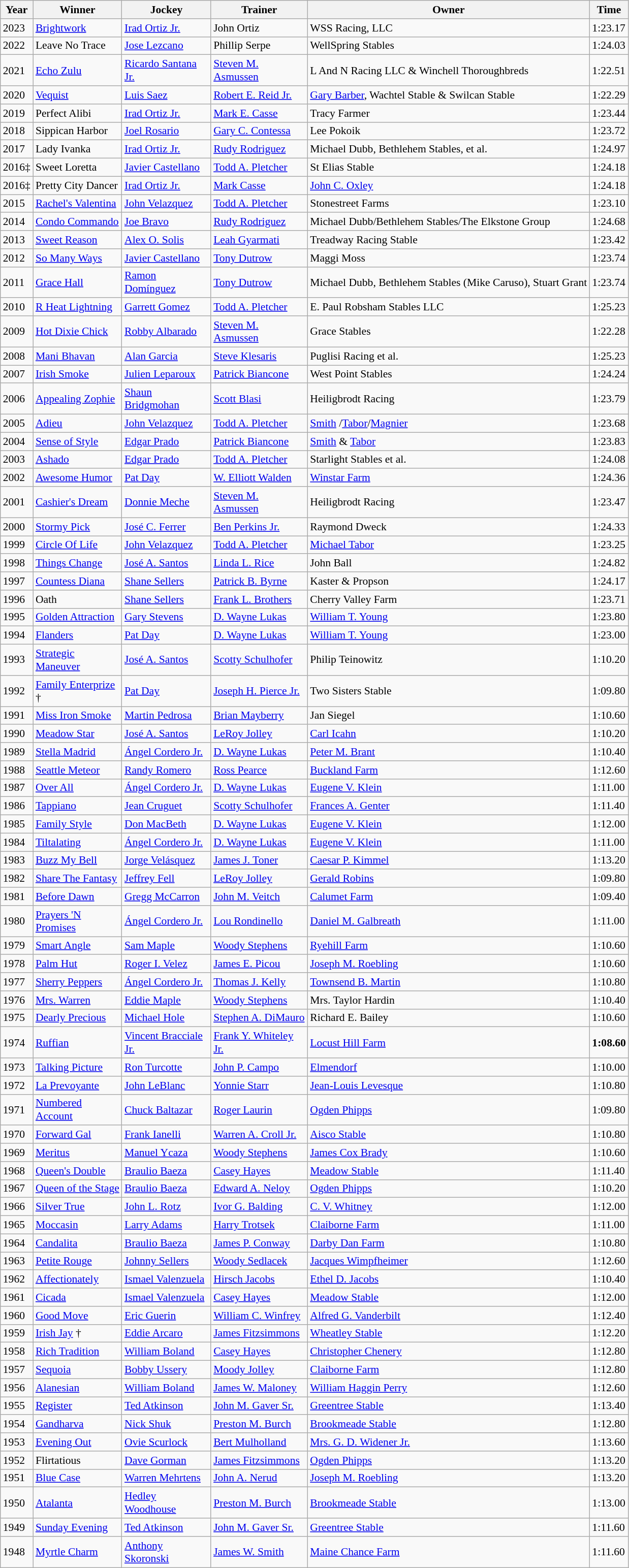<table class="wikitable sortable" style="font-size:90%">
<tr>
<th style="width:30px">Year<br></th>
<th style="width:110px">Winner<br></th>
<th style="width:110px">Jockey<br></th>
<th style="width:120px">Trainer<br></th>
<th>Owner<br></th>
<th style="width:25px">Time<br></th>
</tr>
<tr>
<td>2023</td>
<td><a href='#'>Brightwork</a></td>
<td><a href='#'>Irad Ortiz Jr.</a></td>
<td>John Ortiz</td>
<td>WSS Racing, LLC</td>
<td>1:23.17</td>
</tr>
<tr>
<td>2022</td>
<td>Leave No Trace</td>
<td><a href='#'>Jose Lezcano</a></td>
<td>Phillip Serpe</td>
<td>WellSpring Stables</td>
<td>1:24.03</td>
</tr>
<tr>
<td>2021</td>
<td><a href='#'>Echo Zulu</a></td>
<td><a href='#'>Ricardo Santana Jr.</a></td>
<td><a href='#'>Steven M. Asmussen</a></td>
<td>L And N Racing LLC & Winchell Thoroughbreds</td>
<td>1:22.51</td>
</tr>
<tr>
<td>2020</td>
<td><a href='#'>Vequist</a></td>
<td><a href='#'>Luis Saez</a></td>
<td><a href='#'>Robert E. Reid Jr.</a></td>
<td><a href='#'>Gary Barber</a>, Wachtel Stable & Swilcan Stable</td>
<td>1:22.29</td>
</tr>
<tr>
<td>2019</td>
<td>Perfect Alibi</td>
<td><a href='#'>Irad Ortiz Jr.</a></td>
<td><a href='#'>Mark E. Casse</a></td>
<td>Tracy Farmer</td>
<td>1:23.44</td>
</tr>
<tr>
<td>2018</td>
<td>Sippican Harbor</td>
<td><a href='#'>Joel Rosario</a></td>
<td><a href='#'>Gary C. Contessa</a></td>
<td>Lee Pokoik</td>
<td>1:23.72</td>
</tr>
<tr>
<td>2017</td>
<td>Lady Ivanka</td>
<td><a href='#'>Irad Ortiz Jr.</a></td>
<td><a href='#'>Rudy Rodriguez</a></td>
<td>Michael Dubb, Bethlehem Stables, et al.</td>
<td>1:24.97</td>
</tr>
<tr>
<td>2016‡</td>
<td>Sweet Loretta</td>
<td><a href='#'>Javier Castellano</a></td>
<td><a href='#'>Todd A. Pletcher</a></td>
<td>St Elias Stable</td>
<td>1:24.18</td>
</tr>
<tr>
<td>2016‡</td>
<td>Pretty City Dancer</td>
<td><a href='#'>Irad Ortiz Jr.</a></td>
<td><a href='#'>Mark Casse</a></td>
<td><a href='#'>John C. Oxley</a></td>
<td>1:24.18</td>
</tr>
<tr>
<td>2015</td>
<td><a href='#'>Rachel's Valentina</a></td>
<td><a href='#'>John Velazquez</a></td>
<td><a href='#'>Todd A. Pletcher</a></td>
<td>Stonestreet Farms</td>
<td>1:23.10</td>
</tr>
<tr>
<td>2014</td>
<td><a href='#'>Condo Commando</a></td>
<td><a href='#'>Joe Bravo</a></td>
<td><a href='#'>Rudy Rodriguez</a></td>
<td>Michael Dubb/Bethlehem Stables/The Elkstone Group</td>
<td>1:24.68</td>
</tr>
<tr>
<td>2013</td>
<td><a href='#'>Sweet Reason</a></td>
<td><a href='#'>Alex O. Solis</a></td>
<td><a href='#'>Leah Gyarmati</a></td>
<td>Treadway Racing Stable</td>
<td>1:23.42</td>
</tr>
<tr>
<td>2012</td>
<td><a href='#'>So Many Ways</a></td>
<td><a href='#'>Javier Castellano</a></td>
<td><a href='#'>Tony Dutrow</a></td>
<td>Maggi Moss</td>
<td>1:23.74</td>
</tr>
<tr>
<td>2011</td>
<td><a href='#'>Grace Hall</a></td>
<td><a href='#'>Ramon Domínguez</a></td>
<td><a href='#'>Tony Dutrow</a></td>
<td>Michael Dubb, Bethlehem Stables (Mike Caruso), Stuart Grant</td>
<td>1:23.74</td>
</tr>
<tr>
<td>2010</td>
<td><a href='#'>R Heat Lightning</a></td>
<td><a href='#'>Garrett Gomez</a></td>
<td><a href='#'>Todd A. Pletcher</a></td>
<td>E. Paul Robsham Stables LLC</td>
<td>1:25.23</td>
</tr>
<tr>
<td>2009</td>
<td><a href='#'>Hot Dixie Chick</a></td>
<td><a href='#'>Robby Albarado</a></td>
<td><a href='#'>Steven M. Asmussen</a></td>
<td>Grace Stables</td>
<td>1:22.28</td>
</tr>
<tr>
<td>2008</td>
<td><a href='#'>Mani Bhavan</a></td>
<td><a href='#'>Alan Garcia</a></td>
<td><a href='#'>Steve Klesaris</a></td>
<td>Puglisi Racing et al.</td>
<td>1:25.23</td>
</tr>
<tr>
<td>2007</td>
<td><a href='#'>Irish Smoke</a></td>
<td><a href='#'>Julien Leparoux</a></td>
<td><a href='#'>Patrick Biancone</a></td>
<td>West Point Stables</td>
<td>1:24.24</td>
</tr>
<tr>
<td>2006</td>
<td><a href='#'>Appealing Zophie</a></td>
<td><a href='#'>Shaun Bridgmohan</a></td>
<td><a href='#'>Scott Blasi</a></td>
<td>Heiligbrodt Racing</td>
<td>1:23.79</td>
</tr>
<tr>
<td>2005</td>
<td><a href='#'>Adieu</a></td>
<td><a href='#'>John Velazquez</a></td>
<td><a href='#'>Todd A. Pletcher</a></td>
<td><a href='#'>Smith</a> /<a href='#'>Tabor</a>/<a href='#'>Magnier</a></td>
<td>1:23.68</td>
</tr>
<tr>
<td>2004</td>
<td><a href='#'>Sense of Style</a></td>
<td><a href='#'>Edgar Prado</a></td>
<td><a href='#'>Patrick Biancone</a></td>
<td><a href='#'>Smith</a> & <a href='#'>Tabor</a></td>
<td>1:23.83</td>
</tr>
<tr>
<td>2003</td>
<td><a href='#'>Ashado</a></td>
<td><a href='#'>Edgar Prado</a></td>
<td><a href='#'>Todd A. Pletcher</a></td>
<td>Starlight Stables et al.</td>
<td>1:24.08</td>
</tr>
<tr>
<td>2002</td>
<td><a href='#'>Awesome Humor</a></td>
<td><a href='#'>Pat Day</a></td>
<td><a href='#'>W. Elliott Walden</a></td>
<td><a href='#'>Winstar Farm</a></td>
<td>1:24.36</td>
</tr>
<tr>
<td>2001</td>
<td><a href='#'>Cashier's Dream</a></td>
<td><a href='#'>Donnie Meche</a></td>
<td><a href='#'>Steven M. Asmussen</a></td>
<td>Heiligbrodt Racing</td>
<td>1:23.47</td>
</tr>
<tr>
<td>2000</td>
<td><a href='#'>Stormy Pick</a></td>
<td><a href='#'>José C. Ferrer</a></td>
<td><a href='#'>Ben Perkins Jr.</a></td>
<td>Raymond Dweck</td>
<td>1:24.33</td>
</tr>
<tr>
<td>1999</td>
<td><a href='#'>Circle Of Life</a></td>
<td><a href='#'>John Velazquez</a></td>
<td><a href='#'>Todd A. Pletcher</a></td>
<td><a href='#'>Michael Tabor</a></td>
<td>1:23.25</td>
</tr>
<tr>
<td>1998</td>
<td><a href='#'>Things Change</a></td>
<td><a href='#'>José A. Santos</a></td>
<td><a href='#'>Linda L. Rice</a></td>
<td>John Ball</td>
<td>1:24.82</td>
</tr>
<tr>
<td>1997</td>
<td><a href='#'>Countess Diana</a></td>
<td><a href='#'>Shane Sellers</a></td>
<td><a href='#'>Patrick B. Byrne</a></td>
<td>Kaster & Propson</td>
<td>1:24.17</td>
</tr>
<tr>
<td>1996</td>
<td>Oath</td>
<td><a href='#'>Shane Sellers</a></td>
<td><a href='#'>Frank L. Brothers</a></td>
<td>Cherry Valley Farm</td>
<td>1:23.71</td>
</tr>
<tr>
<td>1995</td>
<td><a href='#'>Golden Attraction</a></td>
<td><a href='#'>Gary Stevens</a></td>
<td><a href='#'>D. Wayne Lukas</a></td>
<td><a href='#'>William T. Young</a></td>
<td>1:23.80</td>
</tr>
<tr>
<td>1994</td>
<td><a href='#'>Flanders</a></td>
<td><a href='#'>Pat Day</a></td>
<td><a href='#'>D. Wayne Lukas</a></td>
<td><a href='#'>William T. Young</a></td>
<td>1:23.00</td>
</tr>
<tr>
<td>1993</td>
<td><a href='#'>Strategic Maneuver</a></td>
<td><a href='#'>José A. Santos</a></td>
<td><a href='#'>Scotty Schulhofer</a></td>
<td>Philip Teinowitz</td>
<td>1:10.20</td>
</tr>
<tr>
<td>1992</td>
<td><a href='#'>Family Enterprize</a> †</td>
<td><a href='#'>Pat Day</a></td>
<td><a href='#'>Joseph H. Pierce Jr.</a></td>
<td>Two Sisters Stable</td>
<td>1:09.80</td>
</tr>
<tr>
<td>1991</td>
<td><a href='#'>Miss Iron Smoke</a></td>
<td><a href='#'>Martin Pedrosa</a></td>
<td><a href='#'>Brian Mayberry</a></td>
<td>Jan Siegel</td>
<td>1:10.60</td>
</tr>
<tr>
<td>1990</td>
<td><a href='#'>Meadow Star</a></td>
<td><a href='#'>José A. Santos</a></td>
<td><a href='#'>LeRoy Jolley</a></td>
<td><a href='#'>Carl Icahn</a></td>
<td>1:10.20</td>
</tr>
<tr>
<td>1989</td>
<td><a href='#'>Stella Madrid</a></td>
<td><a href='#'>Ángel Cordero Jr.</a></td>
<td><a href='#'>D. Wayne Lukas</a></td>
<td><a href='#'>Peter M. Brant</a></td>
<td>1:10.40</td>
</tr>
<tr>
<td>1988</td>
<td><a href='#'>Seattle Meteor</a></td>
<td><a href='#'>Randy Romero</a></td>
<td><a href='#'>Ross Pearce</a></td>
<td><a href='#'>Buckland Farm</a></td>
<td>1:12.60</td>
</tr>
<tr>
<td>1987</td>
<td><a href='#'>Over All</a></td>
<td><a href='#'>Ángel Cordero Jr.</a></td>
<td><a href='#'>D. Wayne Lukas</a></td>
<td><a href='#'>Eugene V. Klein</a></td>
<td>1:11.00</td>
</tr>
<tr>
<td>1986</td>
<td><a href='#'>Tappiano</a></td>
<td><a href='#'>Jean Cruguet</a></td>
<td><a href='#'>Scotty Schulhofer</a></td>
<td><a href='#'>Frances A. Genter</a></td>
<td>1:11.40</td>
</tr>
<tr>
<td>1985</td>
<td><a href='#'>Family Style</a></td>
<td><a href='#'>Don MacBeth</a></td>
<td><a href='#'>D. Wayne Lukas</a></td>
<td><a href='#'>Eugene V. Klein</a></td>
<td>1:12.00</td>
</tr>
<tr>
<td>1984</td>
<td><a href='#'>Tiltalating</a></td>
<td><a href='#'>Ángel Cordero Jr.</a></td>
<td><a href='#'>D. Wayne Lukas</a></td>
<td><a href='#'>Eugene V. Klein</a></td>
<td>1:11.00</td>
</tr>
<tr>
<td>1983</td>
<td><a href='#'>Buzz My Bell</a></td>
<td><a href='#'>Jorge Velásquez</a></td>
<td><a href='#'>James J. Toner</a></td>
<td><a href='#'>Caesar P. Kimmel</a></td>
<td>1:13.20</td>
</tr>
<tr>
<td>1982</td>
<td><a href='#'>Share The Fantasy</a></td>
<td><a href='#'>Jeffrey Fell</a></td>
<td><a href='#'>LeRoy Jolley</a></td>
<td><a href='#'>Gerald Robins</a></td>
<td>1:09.80</td>
</tr>
<tr>
<td>1981</td>
<td><a href='#'>Before Dawn</a></td>
<td><a href='#'>Gregg McCarron</a></td>
<td><a href='#'>John M. Veitch</a></td>
<td><a href='#'>Calumet Farm</a></td>
<td>1:09.40</td>
</tr>
<tr>
<td>1980</td>
<td><a href='#'>Prayers 'N Promises</a></td>
<td><a href='#'>Ángel Cordero Jr.</a></td>
<td><a href='#'>Lou Rondinello</a></td>
<td><a href='#'>Daniel M. Galbreath</a></td>
<td>1:11.00</td>
</tr>
<tr>
<td>1979</td>
<td><a href='#'>Smart Angle</a></td>
<td><a href='#'>Sam Maple</a></td>
<td><a href='#'>Woody Stephens</a></td>
<td><a href='#'>Ryehill Farm</a></td>
<td>1:10.60</td>
</tr>
<tr>
<td>1978</td>
<td><a href='#'>Palm Hut</a></td>
<td><a href='#'>Roger I. Velez</a></td>
<td><a href='#'>James E. Picou</a></td>
<td><a href='#'>Joseph M. Roebling</a></td>
<td>1:10.60</td>
</tr>
<tr>
<td>1977</td>
<td><a href='#'>Sherry Peppers</a></td>
<td><a href='#'>Ángel Cordero Jr.</a></td>
<td><a href='#'>Thomas J. Kelly</a></td>
<td><a href='#'>Townsend B. Martin</a></td>
<td>1:10.80</td>
</tr>
<tr>
<td>1976</td>
<td><a href='#'>Mrs. Warren</a></td>
<td><a href='#'>Eddie Maple</a></td>
<td><a href='#'>Woody Stephens</a></td>
<td>Mrs. Taylor Hardin</td>
<td>1:10.40</td>
</tr>
<tr>
<td>1975</td>
<td><a href='#'>Dearly Precious</a></td>
<td><a href='#'>Michael Hole</a></td>
<td><a href='#'>Stephen A. DiMauro</a></td>
<td>Richard E. Bailey</td>
<td>1:10.60</td>
</tr>
<tr>
<td>1974</td>
<td><a href='#'>Ruffian</a></td>
<td><a href='#'>Vincent Bracciale Jr.</a></td>
<td><a href='#'>Frank Y. Whiteley Jr.</a></td>
<td><a href='#'>Locust Hill Farm</a></td>
<td><strong>1:08.60</strong></td>
</tr>
<tr>
<td>1973</td>
<td><a href='#'>Talking Picture</a></td>
<td><a href='#'>Ron Turcotte</a></td>
<td><a href='#'>John P. Campo</a></td>
<td><a href='#'>Elmendorf</a></td>
<td>1:10.00</td>
</tr>
<tr>
<td>1972</td>
<td><a href='#'>La Prevoyante</a></td>
<td><a href='#'>John LeBlanc</a></td>
<td><a href='#'>Yonnie Starr</a></td>
<td><a href='#'>Jean-Louis Levesque</a></td>
<td>1:10.80</td>
</tr>
<tr>
<td>1971</td>
<td><a href='#'>Numbered Account</a></td>
<td><a href='#'>Chuck Baltazar</a></td>
<td><a href='#'>Roger Laurin</a></td>
<td><a href='#'>Ogden Phipps</a></td>
<td>1:09.80</td>
</tr>
<tr>
<td>1970</td>
<td><a href='#'>Forward Gal</a></td>
<td><a href='#'>Frank Ianelli</a></td>
<td><a href='#'>Warren A. Croll Jr.</a></td>
<td><a href='#'>Aisco Stable</a></td>
<td>1:10.80</td>
</tr>
<tr>
<td>1969</td>
<td><a href='#'>Meritus</a></td>
<td><a href='#'>Manuel Ycaza</a></td>
<td><a href='#'>Woody Stephens</a></td>
<td><a href='#'>James Cox Brady</a></td>
<td>1:10.60</td>
</tr>
<tr>
<td>1968</td>
<td><a href='#'>Queen's Double</a></td>
<td><a href='#'>Braulio Baeza</a></td>
<td><a href='#'>Casey Hayes</a></td>
<td><a href='#'>Meadow Stable</a></td>
<td>1:11.40</td>
</tr>
<tr>
<td>1967</td>
<td><a href='#'>Queen of the Stage</a></td>
<td><a href='#'>Braulio Baeza</a></td>
<td><a href='#'>Edward A. Neloy</a></td>
<td><a href='#'>Ogden Phipps</a></td>
<td>1:10.20</td>
</tr>
<tr>
<td>1966</td>
<td><a href='#'>Silver True</a></td>
<td><a href='#'>John L. Rotz</a></td>
<td><a href='#'>Ivor G. Balding</a></td>
<td><a href='#'>C. V. Whitney</a></td>
<td>1:12.00</td>
</tr>
<tr>
<td>1965</td>
<td><a href='#'>Moccasin</a></td>
<td><a href='#'>Larry Adams</a></td>
<td><a href='#'>Harry Trotsek</a></td>
<td><a href='#'>Claiborne Farm</a></td>
<td>1:11.00</td>
</tr>
<tr>
<td>1964</td>
<td><a href='#'>Candalita</a></td>
<td><a href='#'>Braulio Baeza</a></td>
<td><a href='#'>James P. Conway</a></td>
<td><a href='#'>Darby Dan Farm</a></td>
<td>1:10.80</td>
</tr>
<tr>
<td>1963</td>
<td><a href='#'>Petite Rouge</a></td>
<td><a href='#'>Johnny Sellers</a></td>
<td><a href='#'>Woody Sedlacek</a></td>
<td><a href='#'>Jacques Wimpfheimer</a></td>
<td>1:12.60</td>
</tr>
<tr>
<td>1962</td>
<td><a href='#'>Affectionately</a></td>
<td><a href='#'>Ismael Valenzuela</a></td>
<td><a href='#'>Hirsch Jacobs</a></td>
<td><a href='#'>Ethel D. Jacobs</a></td>
<td>1:10.40</td>
</tr>
<tr>
<td>1961</td>
<td><a href='#'>Cicada</a></td>
<td><a href='#'>Ismael Valenzuela</a></td>
<td><a href='#'>Casey Hayes</a></td>
<td><a href='#'>Meadow Stable</a></td>
<td>1:12.00</td>
</tr>
<tr>
<td>1960</td>
<td><a href='#'>Good Move</a></td>
<td><a href='#'>Eric Guerin</a></td>
<td><a href='#'>William C. Winfrey</a></td>
<td><a href='#'>Alfred G. Vanderbilt</a></td>
<td>1:12.40</td>
</tr>
<tr>
<td>1959</td>
<td><a href='#'>Irish Jay</a> †</td>
<td><a href='#'>Eddie Arcaro</a></td>
<td><a href='#'>James Fitzsimmons</a></td>
<td><a href='#'>Wheatley Stable</a></td>
<td>1:12.20</td>
</tr>
<tr>
<td>1958</td>
<td><a href='#'>Rich Tradition</a></td>
<td><a href='#'>William Boland</a></td>
<td><a href='#'>Casey Hayes</a></td>
<td><a href='#'>Christopher Chenery</a></td>
<td>1:12.80</td>
</tr>
<tr>
<td>1957</td>
<td><a href='#'>Sequoia</a></td>
<td><a href='#'>Bobby Ussery</a></td>
<td><a href='#'>Moody Jolley</a></td>
<td><a href='#'>Claiborne Farm</a></td>
<td>1:12.80</td>
</tr>
<tr>
<td>1956</td>
<td><a href='#'>Alanesian</a></td>
<td><a href='#'>William Boland</a></td>
<td><a href='#'>James W. Maloney</a></td>
<td><a href='#'>William Haggin Perry</a></td>
<td>1:12.60</td>
</tr>
<tr>
<td>1955</td>
<td><a href='#'>Register</a></td>
<td><a href='#'>Ted Atkinson</a></td>
<td><a href='#'>John M. Gaver Sr.</a></td>
<td><a href='#'>Greentree Stable</a></td>
<td>1:13.40</td>
</tr>
<tr>
<td>1954</td>
<td><a href='#'>Gandharva</a></td>
<td><a href='#'>Nick Shuk</a></td>
<td><a href='#'>Preston M. Burch</a></td>
<td><a href='#'>Brookmeade Stable</a></td>
<td>1:12.80</td>
</tr>
<tr>
<td>1953</td>
<td><a href='#'>Evening Out</a></td>
<td><a href='#'>Ovie Scurlock</a></td>
<td><a href='#'>Bert Mulholland</a></td>
<td><a href='#'>Mrs. G. D. Widener Jr.</a></td>
<td>1:13.60</td>
</tr>
<tr>
<td>1952</td>
<td>Flirtatious</td>
<td><a href='#'>Dave Gorman</a></td>
<td><a href='#'>James Fitzsimmons</a></td>
<td><a href='#'>Ogden Phipps</a></td>
<td>1:13.20</td>
</tr>
<tr>
<td>1951</td>
<td><a href='#'>Blue Case</a></td>
<td><a href='#'>Warren Mehrtens</a></td>
<td><a href='#'>John A. Nerud</a></td>
<td><a href='#'>Joseph M. Roebling</a></td>
<td>1:13.20</td>
</tr>
<tr>
<td>1950</td>
<td><a href='#'>Atalanta</a></td>
<td><a href='#'>Hedley Woodhouse</a></td>
<td><a href='#'>Preston M. Burch</a></td>
<td><a href='#'>Brookmeade Stable</a></td>
<td>1:13.00</td>
</tr>
<tr>
<td>1949</td>
<td><a href='#'>Sunday Evening</a></td>
<td><a href='#'>Ted Atkinson</a></td>
<td><a href='#'>John M. Gaver Sr.</a></td>
<td><a href='#'>Greentree Stable</a></td>
<td>1:11.60</td>
</tr>
<tr>
<td>1948</td>
<td><a href='#'>Myrtle Charm</a></td>
<td><a href='#'>Anthony Skoronski</a></td>
<td><a href='#'>James W. Smith</a></td>
<td><a href='#'>Maine Chance Farm</a></td>
<td>1:11.60</td>
</tr>
</table>
